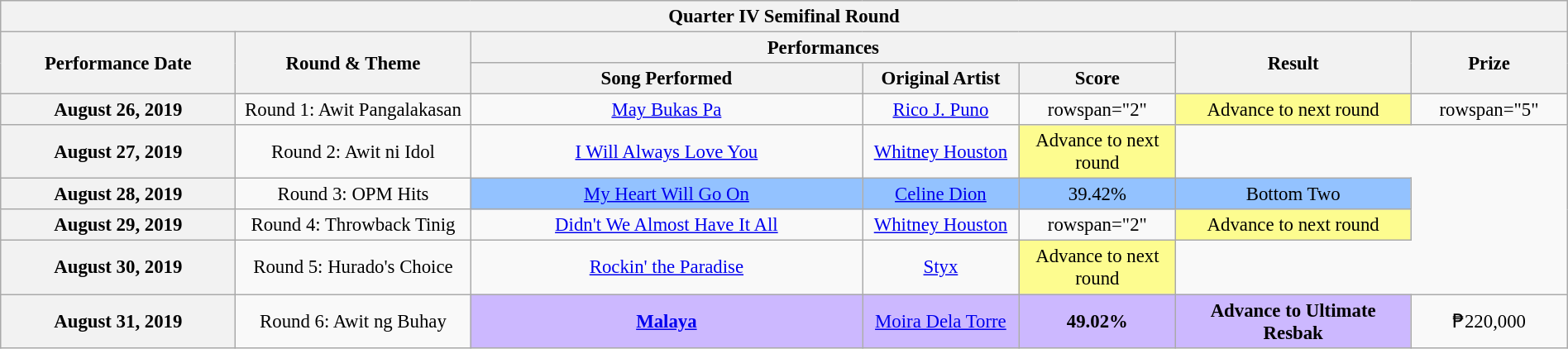<table class="wikitable mw-collapsible mw-collapsed" style="text-align:center;width:100%;font-size:95%;">
<tr>
<th colspan="7">Quarter IV Semifinal Round</th>
</tr>
<tr>
<th rowspan="2" width="15%">Performance Date</th>
<th rowspan="2" width="15%">Round & Theme</th>
<th colspan="3">Performances</th>
<th rowspan="2" width="15%">Result</th>
<th rowspan="2" width="10%">Prize</th>
</tr>
<tr>
<th width="25%">Song Performed</th>
<th width="10%">Original Artist</th>
<th width="10%">Score</th>
</tr>
<tr>
<th>August 26, 2019</th>
<td>Round 1: Awit Pangalakasan</td>
<td><a href='#'>May Bukas Pa</a></td>
<td><a href='#'>Rico J. Puno</a></td>
<td>rowspan="2" </td>
<td style="background-color:#FDFC8F">Advance to next round</td>
<td>rowspan="5" </td>
</tr>
<tr>
<th>August 27, 2019</th>
<td>Round 2: Awit ni Idol</td>
<td><a href='#'>I Will Always Love You</a></td>
<td><a href='#'>Whitney Houston</a></td>
<td style="background-color:#FDFC8F">Advance to next round</td>
</tr>
<tr>
<th>August 28, 2019</th>
<td>Round 3: OPM Hits</td>
<td style="background-color:#93c2ff"><a href='#'>My Heart Will Go On</a></td>
<td style="background-color:#93c2ff"><a href='#'>Celine Dion</a></td>
<td style="background-color:#93c2ff">39.42%</td>
<td style="background-color:#93c2ff">Bottom Two</td>
</tr>
<tr>
<th>August 29, 2019</th>
<td>Round 4: Throwback Tinig</td>
<td><a href='#'>Didn't We Almost Have It All</a></td>
<td><a href='#'>Whitney Houston</a></td>
<td>rowspan="2" </td>
<td style="background-color:#FDFC8F">Advance to next round</td>
</tr>
<tr>
<th>August 30, 2019</th>
<td>Round 5: Hurado's Choice</td>
<td><a href='#'>Rockin' the Paradise</a></td>
<td><a href='#'>Styx</a></td>
<td style="background-color:#FDFC8F">Advance to next round</td>
</tr>
<tr>
<th>August 31, 2019</th>
<td>Round 6: Awit ng Buhay</td>
<td style="background-color:#ccb8ff"><strong><a href='#'>Malaya</a></strong></td>
<td style="background-color:#ccb8ff"><a href='#'>Moira Dela Torre</a></td>
<td style="background-color:#ccb8ff"><strong>49.02%</strong></td>
<td style="background-color:#ccb8ff"><strong>Advance to Ultimate Resbak</strong></td>
<td>₱220,000</td>
</tr>
</table>
